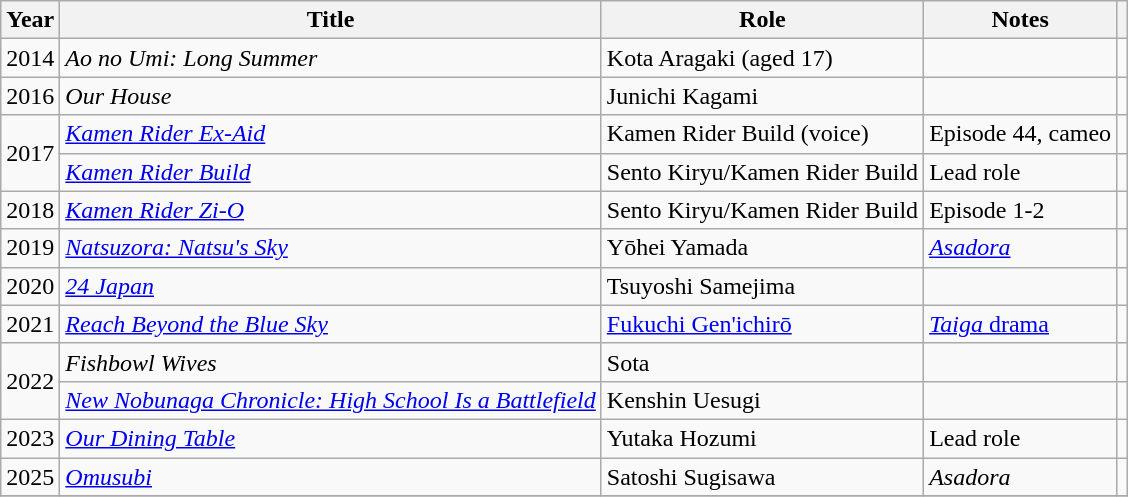<table class="wikitable">
<tr>
<th>Year</th>
<th>Title</th>
<th>Role</th>
<th>Notes</th>
<th></th>
</tr>
<tr>
<td>2014</td>
<td><em>Ao no Umi: Long Summer</em></td>
<td>Kota Aragaki (aged 17)</td>
<td></td>
<td></td>
</tr>
<tr>
<td>2016</td>
<td><em>Our House</em></td>
<td>Junichi Kagami</td>
<td></td>
<td></td>
</tr>
<tr>
<td rowspan="2">2017</td>
<td><em><a href='#'>Kamen Rider Ex-Aid</a></em></td>
<td>Kamen Rider Build (voice)</td>
<td>Episode 44, cameo</td>
<td></td>
</tr>
<tr>
<td><em><a href='#'>Kamen Rider Build</a></em></td>
<td>Sento Kiryu/Kamen Rider Build</td>
<td>Lead role</td>
<td></td>
</tr>
<tr>
<td>2018</td>
<td><em><a href='#'>Kamen Rider Zi-O</a></em></td>
<td>Sento Kiryu/Kamen Rider Build</td>
<td>Episode 1-2</td>
<td></td>
</tr>
<tr>
<td>2019</td>
<td><em><a href='#'>Natsuzora: Natsu's Sky</a></em></td>
<td>Yōhei Yamada</td>
<td><em><a href='#'>Asadora</a></em></td>
<td></td>
</tr>
<tr>
<td>2020</td>
<td><em><a href='#'>24 Japan</a></em></td>
<td>Tsuyoshi Samejima</td>
<td></td>
<td></td>
</tr>
<tr>
<td>2021</td>
<td><em><a href='#'>Reach Beyond the Blue Sky</a></em></td>
<td><a href='#'>Fukuchi Gen'ichirō</a></td>
<td><a href='#'><em>Taiga</em> drama</a></td>
<td></td>
</tr>
<tr>
<td rowspan="2">2022</td>
<td><em>Fishbowl Wives</em></td>
<td>Sota</td>
<td></td>
<td></td>
</tr>
<tr>
<td><em><a href='#'>New Nobunaga Chronicle: High School Is a Battlefield</a></em></td>
<td>Kenshin Uesugi</td>
<td></td>
<td></td>
</tr>
<tr>
<td>2023</td>
<td><em><a href='#'>Our Dining Table</a></em></td>
<td>Yutaka Hozumi</td>
<td>Lead role</td>
<td></td>
</tr>
<tr>
<td>2025</td>
<td><em><a href='#'>Omusubi</a></em></td>
<td>Satoshi Sugisawa</td>
<td><em>Asadora</em></td>
<td></td>
</tr>
<tr>
</tr>
</table>
